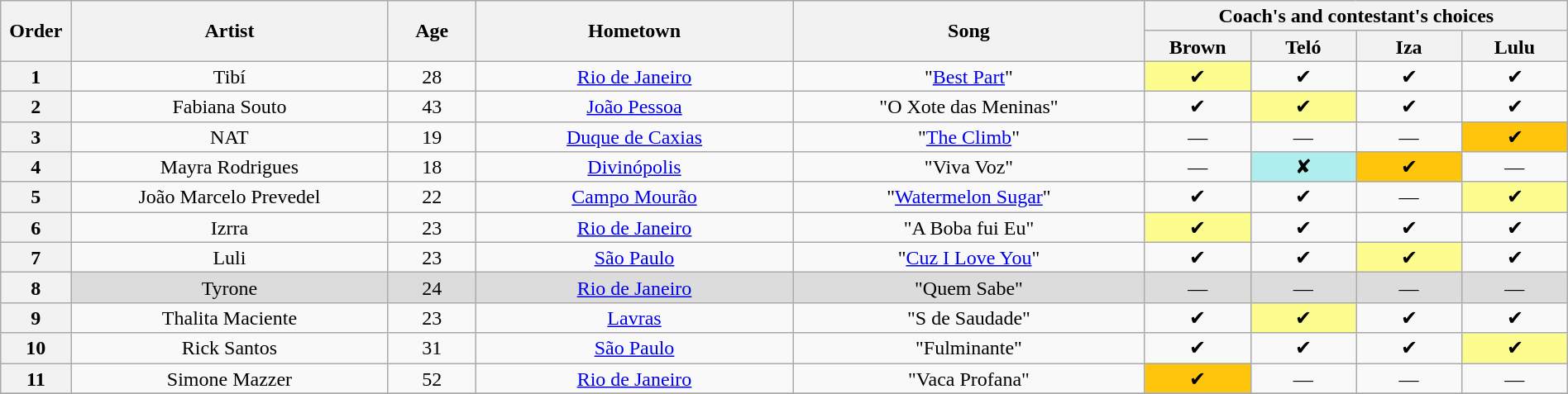<table class="wikitable" style="text-align:center; line-height:17px; width:100%;">
<tr>
<th scope="col" rowspan=2 width="04%">Order</th>
<th scope="col" rowspan=2 width="18%">Artist</th>
<th scope="col" rowspan=2 width="05%">Age</th>
<th scope="col" rowspan=2 width="18%">Hometown</th>
<th scope="col" rowspan=2 width="20%">Song</th>
<th scope="col" colspan=4 width="24%">Coach's and contestant's choices</th>
</tr>
<tr>
<th width="6%">Brown</th>
<th width="6%">Teló</th>
<th width="6%">Iza</th>
<th width="6%">Lulu</th>
</tr>
<tr>
<th>1</th>
<td>Tibí</td>
<td>28</td>
<td><a href='#'>Rio de Janeiro</a></td>
<td>"<a href='#'>Best Part</a>"</td>
<td bgcolor=FDFC8F>✔</td>
<td>✔</td>
<td>✔</td>
<td>✔</td>
</tr>
<tr>
<th>2</th>
<td>Fabiana Souto</td>
<td>43</td>
<td><a href='#'>João Pessoa</a></td>
<td>"O Xote das Meninas"</td>
<td>✔</td>
<td bgcolor=FDFC8F>✔</td>
<td>✔</td>
<td>✔</td>
</tr>
<tr>
<th>3</th>
<td>NAT</td>
<td>19</td>
<td><a href='#'>Duque de Caxias</a></td>
<td>"<a href='#'>The Climb</a>"</td>
<td>—</td>
<td>—</td>
<td>—</td>
<td bgcolor=FFC40C>✔</td>
</tr>
<tr>
<th>4</th>
<td>Mayra Rodrigues </td>
<td>18</td>
<td><a href='#'>Divinópolis</a></td>
<td>"Viva Voz"</td>
<td>—</td>
<td bgcolor=afeeee>✘</td>
<td bgcolor=FFC40C>✔</td>
<td>—</td>
</tr>
<tr>
<th>5</th>
<td>João Marcelo Prevedel</td>
<td>22</td>
<td><a href='#'>Campo Mourão</a></td>
<td>"<a href='#'>Watermelon Sugar</a>"</td>
<td>✔</td>
<td>✔</td>
<td>—</td>
<td bgcolor=FDFC8F>✔</td>
</tr>
<tr>
<th>6</th>
<td>Izrra</td>
<td>23</td>
<td><a href='#'>Rio de Janeiro</a></td>
<td>"A Boba fui Eu"</td>
<td bgcolor=FDFC8F>✔</td>
<td>✔</td>
<td>✔</td>
<td>✔</td>
</tr>
<tr>
<th>7</th>
<td>Luli</td>
<td>23</td>
<td><a href='#'>São Paulo</a></td>
<td>"<a href='#'>Cuz I Love You</a>"</td>
<td>✔</td>
<td>✔</td>
<td bgcolor=FDFC8F>✔</td>
<td>✔</td>
</tr>
<tr bgcolor=DCDCDC>
<th>8</th>
<td>Tyrone</td>
<td>24</td>
<td><a href='#'>Rio de Janeiro</a></td>
<td>"Quem Sabe"</td>
<td>—</td>
<td>—</td>
<td>—</td>
<td>—</td>
</tr>
<tr>
<th>9</th>
<td>Thalita Maciente</td>
<td>23</td>
<td><a href='#'>Lavras</a></td>
<td>"S de Saudade"</td>
<td>✔</td>
<td bgcolor=FDFC8F>✔</td>
<td>✔</td>
<td>✔</td>
</tr>
<tr>
<th>10</th>
<td>Rick Santos</td>
<td>31</td>
<td><a href='#'>São Paulo</a></td>
<td>"Fulminante"</td>
<td>✔</td>
<td>✔</td>
<td>✔</td>
<td bgcolor=FDFC8F>✔</td>
</tr>
<tr>
<th>11</th>
<td>Simone Mazzer</td>
<td>52</td>
<td><a href='#'>Rio de Janeiro</a></td>
<td>"Vaca Profana"</td>
<td bgcolor=FFC40C>✔</td>
<td>—</td>
<td>—</td>
<td>—</td>
</tr>
<tr>
</tr>
</table>
